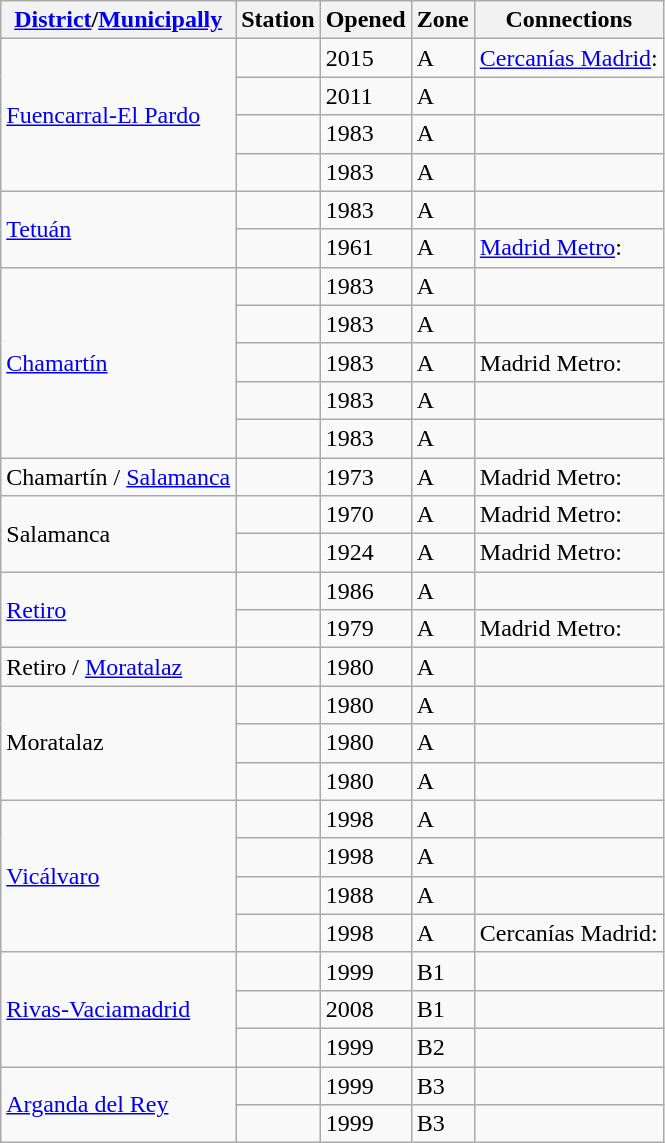<table class="wikitable">
<tr>
<th><a href='#'>District</a>/<a href='#'>Municipally</a></th>
<th>Station</th>
<th>Opened</th>
<th>Zone</th>
<th>Connections</th>
</tr>
<tr>
<td rowspan=4><a href='#'>Fuencarral-El Pardo</a></td>
<td> </td>
<td>2015</td>
<td>A</td>
<td><a href='#'>Cercanías Madrid</a>:  </td>
</tr>
<tr>
<td> </td>
<td>2011</td>
<td>A</td>
<td></td>
</tr>
<tr>
<td></td>
<td>1983</td>
<td>A</td>
<td></td>
</tr>
<tr>
<td></td>
<td>1983</td>
<td>A</td>
<td></td>
</tr>
<tr>
<td rowspan=2><a href='#'>Tetuán</a></td>
<td></td>
<td>1983</td>
<td>A</td>
<td></td>
</tr>
<tr>
<td> </td>
<td>1961</td>
<td>A</td>
<td><a href='#'>Madrid Metro</a>:  </td>
</tr>
<tr>
<td rowspan=5><a href='#'>Chamartín</a></td>
<td> </td>
<td>1983</td>
<td>A</td>
<td></td>
</tr>
<tr>
<td></td>
<td>1983</td>
<td>A</td>
<td></td>
</tr>
<tr>
<td> </td>
<td>1983</td>
<td>A</td>
<td>Madrid Metro: </td>
</tr>
<tr>
<td></td>
<td>1983</td>
<td>A</td>
<td></td>
</tr>
<tr>
<td></td>
<td>1983</td>
<td>A</td>
<td></td>
</tr>
<tr>
<td>Chamartín / <a href='#'>Salamanca</a></td>
<td></td>
<td>1973</td>
<td>A</td>
<td>Madrid Metro:   </td>
</tr>
<tr>
<td rowspan=2>Salamanca</td>
<td></td>
<td>1970</td>
<td>A</td>
<td>Madrid Metro: </td>
</tr>
<tr>
<td> </td>
<td>1924</td>
<td>A</td>
<td>Madrid Metro: </td>
</tr>
<tr>
<td rowspan=2><a href='#'>Retiro</a></td>
<td></td>
<td>1986</td>
<td>A</td>
<td></td>
</tr>
<tr>
<td> </td>
<td>1979</td>
<td>A</td>
<td>Madrid Metro: </td>
</tr>
<tr>
<td>Retiro / <a href='#'>Moratalaz</a></td>
<td></td>
<td>1980</td>
<td>A</td>
<td></td>
</tr>
<tr>
<td rowspan=3>Moratalaz</td>
<td></td>
<td>1980</td>
<td>A</td>
<td></td>
</tr>
<tr>
<td></td>
<td>1980</td>
<td>A</td>
<td></td>
</tr>
<tr>
<td> </td>
<td>1980</td>
<td>A</td>
<td></td>
</tr>
<tr>
<td rowspan=4><a href='#'>Vicálvaro</a></td>
<td> </td>
<td>1998</td>
<td>A</td>
<td></td>
</tr>
<tr>
<td> </td>
<td>1998</td>
<td>A</td>
<td></td>
</tr>
<tr>
<td> </td>
<td>1988</td>
<td>A</td>
<td></td>
</tr>
<tr>
<td> </td>
<td>1998</td>
<td>A</td>
<td>Cercanías Madrid:   </td>
</tr>
<tr>
<td rowspan=3><a href='#'>Rivas-Vaciamadrid</a></td>
<td> </td>
<td>1999</td>
<td>B1</td>
<td></td>
</tr>
<tr>
<td> </td>
<td>2008</td>
<td>B1</td>
<td></td>
</tr>
<tr>
<td> </td>
<td>1999</td>
<td>B2</td>
<td></td>
</tr>
<tr>
<td rowspan=2><a href='#'>Arganda del Rey</a></td>
<td> </td>
<td>1999</td>
<td>B3</td>
<td></td>
</tr>
<tr>
<td> </td>
<td>1999</td>
<td>B3</td>
<td></td>
</tr>
</table>
